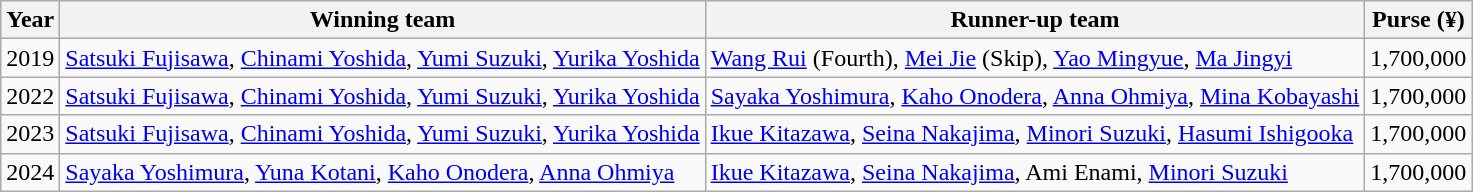<table class="wikitable">
<tr>
<th scope="col">Year</th>
<th scope="col">Winning team</th>
<th scope="col">Runner-up team</th>
<th scope="col">Purse (¥)</th>
</tr>
<tr>
<td>2019</td>
<td> <a href='#'>Satsuki Fujisawa</a>, <a href='#'>Chinami Yoshida</a>, <a href='#'>Yumi Suzuki</a>, <a href='#'>Yurika Yoshida</a></td>
<td> <a href='#'>Wang Rui</a> (Fourth), <a href='#'>Mei Jie</a> (Skip), <a href='#'>Yao Mingyue</a>, <a href='#'>Ma Jingyi</a></td>
<td>1,700,000</td>
</tr>
<tr>
<td>2022</td>
<td> <a href='#'>Satsuki Fujisawa</a>, <a href='#'>Chinami Yoshida</a>, <a href='#'>Yumi Suzuki</a>, <a href='#'>Yurika Yoshida</a></td>
<td> <a href='#'>Sayaka Yoshimura</a>, <a href='#'>Kaho Onodera</a>, <a href='#'>Anna Ohmiya</a>, <a href='#'>Mina Kobayashi</a></td>
<td>1,700,000</td>
</tr>
<tr>
<td>2023</td>
<td> <a href='#'>Satsuki Fujisawa</a>, <a href='#'>Chinami Yoshida</a>, <a href='#'>Yumi Suzuki</a>, <a href='#'>Yurika Yoshida</a></td>
<td> <a href='#'>Ikue Kitazawa</a>, <a href='#'>Seina Nakajima</a>, <a href='#'>Minori Suzuki</a>, <a href='#'>Hasumi Ishigooka</a></td>
<td>1,700,000</td>
</tr>
<tr>
<td>2024</td>
<td> <a href='#'>Sayaka Yoshimura</a>, <a href='#'>Yuna Kotani</a>, <a href='#'>Kaho Onodera</a>, <a href='#'>Anna Ohmiya</a></td>
<td> <a href='#'>Ikue Kitazawa</a>, <a href='#'>Seina Nakajima</a>, Ami Enami, <a href='#'>Minori Suzuki</a></td>
<td>1,700,000</td>
</tr>
</table>
